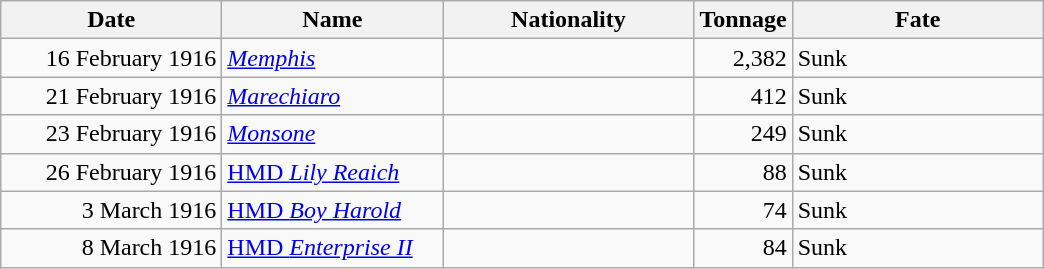<table class="wikitable sortable">
<tr>
<th width="140px">Date</th>
<th width="140px">Name</th>
<th width="160px">Nationality</th>
<th width="25px">Tonnage</th>
<th width="160px">Fate</th>
</tr>
<tr>
<td align="right">16 February 1916</td>
<td align="left"><a href='#'><em>Memphis</em></a></td>
<td align="left"></td>
<td align="right">2,382</td>
<td align="left">Sunk</td>
</tr>
<tr>
<td align="right">21 February 1916</td>
<td align="left"><a href='#'><em>Marechiaro</em></a></td>
<td align="left"></td>
<td align="right">412</td>
<td align="left">Sunk</td>
</tr>
<tr>
<td align="right">23 February 1916</td>
<td align="left"><a href='#'><em>Monsone</em></a></td>
<td align="left"></td>
<td align="right">249</td>
<td align="left">Sunk</td>
</tr>
<tr>
<td align="right">26 February 1916</td>
<td align="left"><a href='#'>HMD <em>Lily Reaich</em></a></td>
<td align="left"></td>
<td align="right">88</td>
<td align="left">Sunk</td>
</tr>
<tr>
<td align="right">3 March 1916</td>
<td align="left"><a href='#'>HMD <em>Boy Harold</em></a></td>
<td align="left"></td>
<td align="right">74</td>
<td align="left">Sunk</td>
</tr>
<tr>
<td align="right">8 March 1916</td>
<td align="left"><a href='#'>HMD <em>Enterprise II</em></a></td>
<td align="left"></td>
<td align="right">84</td>
<td align="left">Sunk</td>
</tr>
</table>
